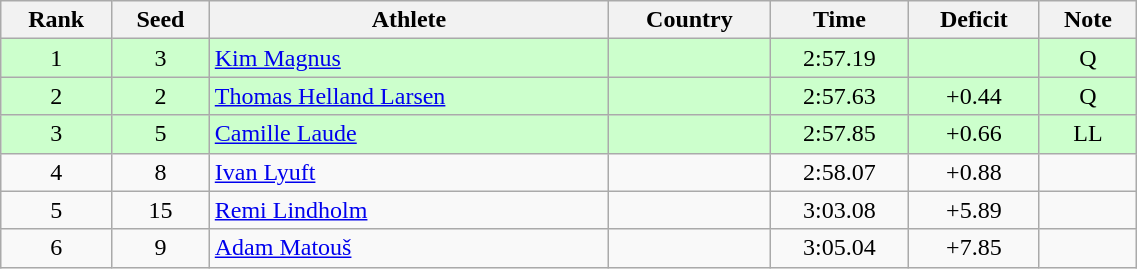<table class="wikitable sortable" style="text-align:center" width=60%>
<tr>
<th>Rank</th>
<th>Seed</th>
<th>Athlete</th>
<th>Country</th>
<th>Time</th>
<th data-sort-type=number>Deficit</th>
<th>Note</th>
</tr>
<tr bgcolor=ccffcc>
<td>1</td>
<td>3</td>
<td align=left><a href='#'>Kim Magnus</a></td>
<td align=left></td>
<td>2:57.19</td>
<td></td>
<td>Q</td>
</tr>
<tr bgcolor=ccffcc>
<td>2</td>
<td>2</td>
<td align=left><a href='#'>Thomas Helland Larsen</a></td>
<td align=left></td>
<td>2:57.63</td>
<td>+0.44</td>
<td>Q</td>
</tr>
<tr bgcolor=ccffcc>
<td>3</td>
<td>5</td>
<td align=left><a href='#'>Camille Laude</a></td>
<td align=left></td>
<td>2:57.85</td>
<td>+0.66</td>
<td>LL</td>
</tr>
<tr>
<td>4</td>
<td>8</td>
<td align=left><a href='#'>Ivan Lyuft</a></td>
<td align=left></td>
<td>2:58.07</td>
<td>+0.88</td>
<td></td>
</tr>
<tr>
<td>5</td>
<td>15</td>
<td align=left><a href='#'>Remi Lindholm</a></td>
<td align=left></td>
<td>3:03.08</td>
<td>+5.89</td>
<td></td>
</tr>
<tr>
<td>6</td>
<td>9</td>
<td align=left><a href='#'>Adam Matouš</a></td>
<td align=left></td>
<td>3:05.04</td>
<td>+7.85</td>
<td></td>
</tr>
</table>
